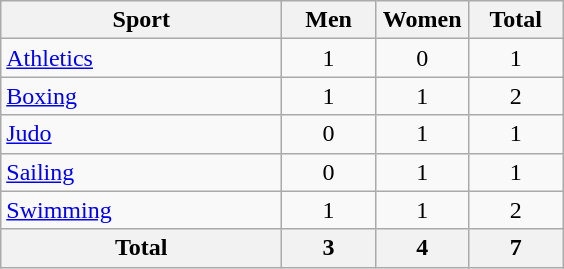<table class="wikitable sortable" style="text-align:center;">
<tr>
<th width=180>Sport</th>
<th width=55>Men</th>
<th width=55>Women</th>
<th width=55>Total</th>
</tr>
<tr>
<td align=left><a href='#'>Athletics</a></td>
<td>1</td>
<td>0</td>
<td>1</td>
</tr>
<tr>
<td align=left><a href='#'>Boxing</a></td>
<td>1</td>
<td>1</td>
<td>2</td>
</tr>
<tr>
<td align=left><a href='#'>Judo</a></td>
<td>0</td>
<td>1</td>
<td>1</td>
</tr>
<tr>
<td align=left><a href='#'>Sailing</a></td>
<td>0</td>
<td>1</td>
<td>1</td>
</tr>
<tr>
<td align=left><a href='#'>Swimming</a></td>
<td>1</td>
<td>1</td>
<td>2</td>
</tr>
<tr>
<th>Total</th>
<th>3</th>
<th>4</th>
<th>7</th>
</tr>
</table>
